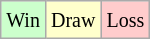<table class="wikitable">
<tr>
<td style="background-color: #CCFFCC;"><small>Win</small></td>
<td style="background-color: #FFFFCC;"><small>Draw</small></td>
<td style="background-color: #FFCCCC;"><small>Loss</small></td>
</tr>
</table>
